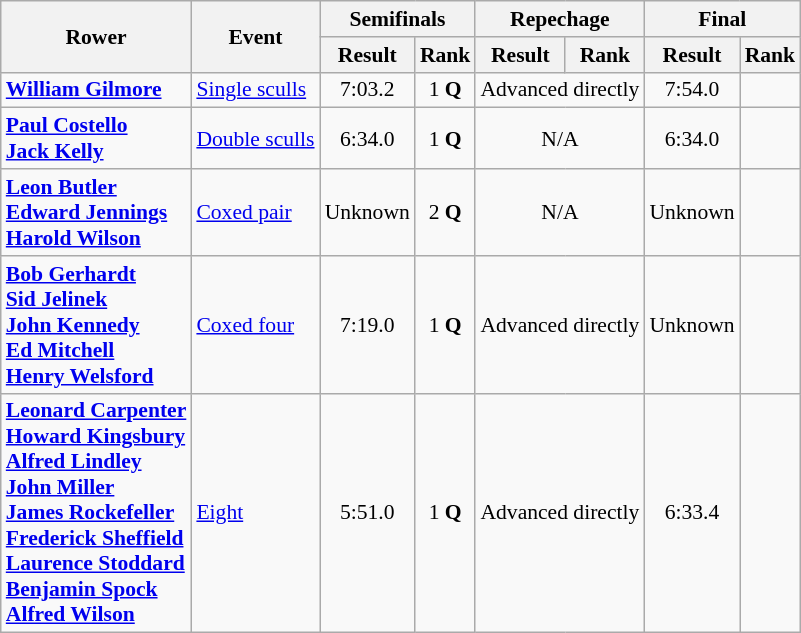<table class=wikitable style="font-size:90%">
<tr>
<th rowspan=2>Rower</th>
<th rowspan=2>Event</th>
<th colspan=2>Semifinals</th>
<th colspan=2>Repechage</th>
<th colspan=2>Final</th>
</tr>
<tr>
<th>Result</th>
<th>Rank</th>
<th>Result</th>
<th>Rank</th>
<th>Result</th>
<th>Rank</th>
</tr>
<tr>
<td><strong><a href='#'>William Gilmore</a></strong></td>
<td><a href='#'>Single sculls</a></td>
<td align=center>7:03.2</td>
<td align=center>1 <strong>Q</strong></td>
<td align=center colspan=2>Advanced directly</td>
<td align=center>7:54.0</td>
<td align=center></td>
</tr>
<tr>
<td><strong><a href='#'>Paul Costello</a> <br> <a href='#'>Jack Kelly</a></strong></td>
<td><a href='#'>Double sculls</a></td>
<td align=center>6:34.0</td>
<td align=center>1 <strong>Q</strong></td>
<td align=center colspan=2>N/A</td>
<td align=center>6:34.0</td>
<td align=center></td>
</tr>
<tr>
<td><strong><a href='#'>Leon Butler</a> <br> <a href='#'>Edward Jennings</a> <br> <a href='#'>Harold Wilson</a></strong></td>
<td><a href='#'>Coxed pair</a></td>
<td align=center>Unknown</td>
<td align=center>2 <strong>Q</strong></td>
<td align=center colspan=2>N/A</td>
<td align=center>Unknown</td>
<td align=center></td>
</tr>
<tr>
<td><strong><a href='#'>Bob Gerhardt</a> <br> <a href='#'>Sid Jelinek</a> <br> <a href='#'>John Kennedy</a> <br> <a href='#'>Ed Mitchell</a> <br> <a href='#'>Henry Welsford</a></strong></td>
<td><a href='#'>Coxed four</a></td>
<td align=center>7:19.0</td>
<td align=center>1 <strong>Q</strong></td>
<td align=center colspan=2>Advanced directly</td>
<td align=center>Unknown</td>
<td align=center></td>
</tr>
<tr>
<td><strong><a href='#'>Leonard Carpenter</a> <br> <a href='#'>Howard Kingsbury</a> <br> <a href='#'>Alfred Lindley</a> <br> <a href='#'>John Miller</a> <br> <a href='#'>James Rockefeller</a> <br> <a href='#'>Frederick Sheffield</a> <br> <a href='#'>Laurence Stoddard</a> <br> <a href='#'>Benjamin Spock</a> <br> <a href='#'>Alfred Wilson</a></strong></td>
<td><a href='#'>Eight</a></td>
<td align=center>5:51.0</td>
<td align=center>1 <strong>Q</strong></td>
<td align=center colspan=2>Advanced directly</td>
<td align=center>6:33.4</td>
<td align=center></td>
</tr>
</table>
